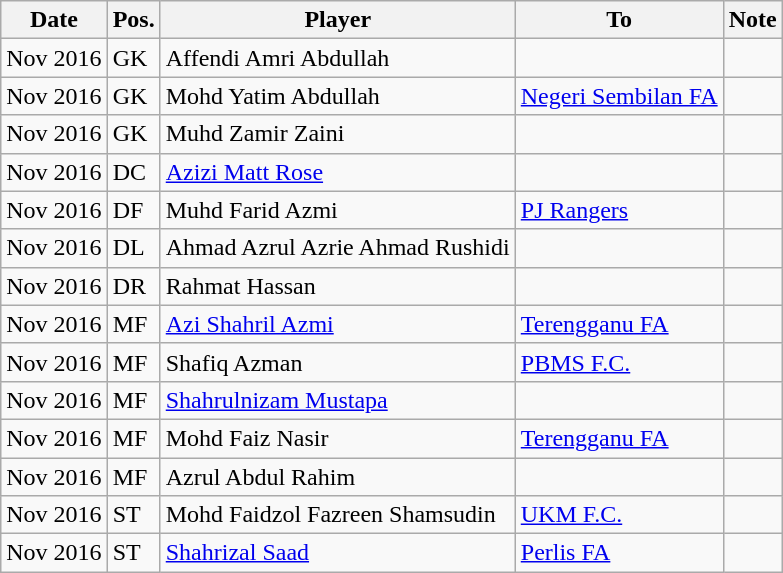<table class="wikitable sortable">
<tr>
<th>Date</th>
<th>Pos.</th>
<th>Player</th>
<th>To</th>
<th>Note</th>
</tr>
<tr>
<td>Nov 2016</td>
<td>GK</td>
<td> Affendi Amri Abdullah</td>
<td></td>
<td></td>
</tr>
<tr>
<td>Nov 2016</td>
<td>GK</td>
<td> Mohd Yatim Abdullah</td>
<td> <a href='#'>Negeri Sembilan FA</a></td>
<td></td>
</tr>
<tr>
<td>Nov 2016</td>
<td>GK</td>
<td> Muhd Zamir Zaini</td>
<td></td>
<td></td>
</tr>
<tr>
<td>Nov 2016</td>
<td>DC</td>
<td> <a href='#'>Azizi Matt Rose</a></td>
<td></td>
<td></td>
</tr>
<tr>
<td>Nov 2016</td>
<td>DF</td>
<td> Muhd Farid Azmi</td>
<td> <a href='#'>PJ Rangers</a></td>
<td></td>
</tr>
<tr>
<td>Nov 2016</td>
<td>DL</td>
<td> Ahmad Azrul Azrie Ahmad Rushidi</td>
<td></td>
<td></td>
</tr>
<tr>
<td>Nov 2016</td>
<td>DR</td>
<td> Rahmat Hassan</td>
<td></td>
<td></td>
</tr>
<tr>
<td>Nov 2016</td>
<td>MF</td>
<td> <a href='#'>Azi Shahril Azmi</a></td>
<td> <a href='#'>Terengganu FA</a></td>
<td></td>
</tr>
<tr>
<td>Nov 2016</td>
<td>MF</td>
<td> Shafiq Azman</td>
<td> <a href='#'>PBMS F.C.</a></td>
<td></td>
</tr>
<tr>
<td>Nov 2016</td>
<td>MF</td>
<td> <a href='#'>Shahrulnizam Mustapa</a></td>
<td></td>
<td></td>
</tr>
<tr>
<td>Nov 2016</td>
<td>MF</td>
<td> Mohd Faiz Nasir</td>
<td> <a href='#'>Terengganu FA</a></td>
<td></td>
</tr>
<tr>
<td>Nov 2016</td>
<td>MF</td>
<td> Azrul Abdul Rahim</td>
<td></td>
<td></td>
</tr>
<tr>
<td>Nov 2016</td>
<td>ST</td>
<td> Mohd Faidzol Fazreen Shamsudin</td>
<td> <a href='#'>UKM F.C.</a></td>
<td></td>
</tr>
<tr>
<td>Nov 2016</td>
<td>ST</td>
<td> <a href='#'>Shahrizal Saad</a></td>
<td> <a href='#'>Perlis FA</a></td>
<td></td>
</tr>
</table>
